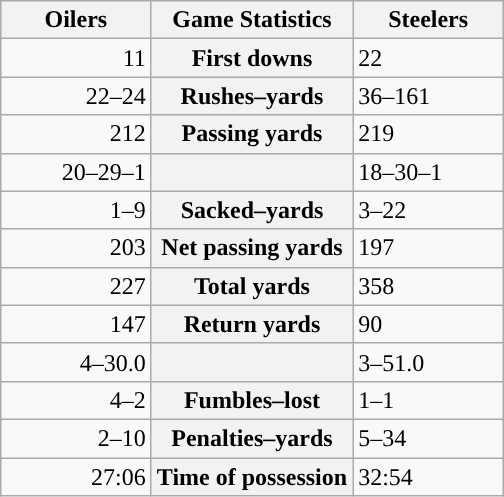<table class="wikitable" style="margin: 1em auto 1em auto">
<tr>
<th style="width:30%;">Oilers</th>
<th style="width:40%;">Game Statistics</th>
<th style="width:30%;">Steelers</th>
</tr>
<tr>
<td style="text-align:right;">11</td>
<th>First downs</th>
<td>22</td>
</tr>
<tr>
<td style="text-align:right;">22–24</td>
<th>Rushes–yards</th>
<td>36–161</td>
</tr>
<tr>
<td style="text-align:right;">212</td>
<th>Passing yards</th>
<td>219</td>
</tr>
<tr>
<td style="text-align:right;">20–29–1</td>
<th></th>
<td>18–30–1</td>
</tr>
<tr>
<td style="text-align:right;">1–9</td>
<th>Sacked–yards</th>
<td>3–22</td>
</tr>
<tr>
<td style="text-align:right;">203</td>
<th>Net passing yards</th>
<td>197</td>
</tr>
<tr>
<td style="text-align:right;">227</td>
<th>Total yards</th>
<td>358</td>
</tr>
<tr>
<td style="text-align:right;">147</td>
<th>Return yards</th>
<td>90</td>
</tr>
<tr>
<td style="text-align:right;">4–30.0</td>
<th></th>
<td>3–51.0</td>
</tr>
<tr>
<td style="text-align:right;">4–2</td>
<th>Fumbles–lost</th>
<td>1–1</td>
</tr>
<tr>
<td style="text-align:right;">2–10</td>
<th>Penalties–yards</th>
<td>5–34</td>
</tr>
<tr>
<td style="text-align:right;">27:06</td>
<th>Time of possession</th>
<td>32:54</td>
</tr>
</table>
